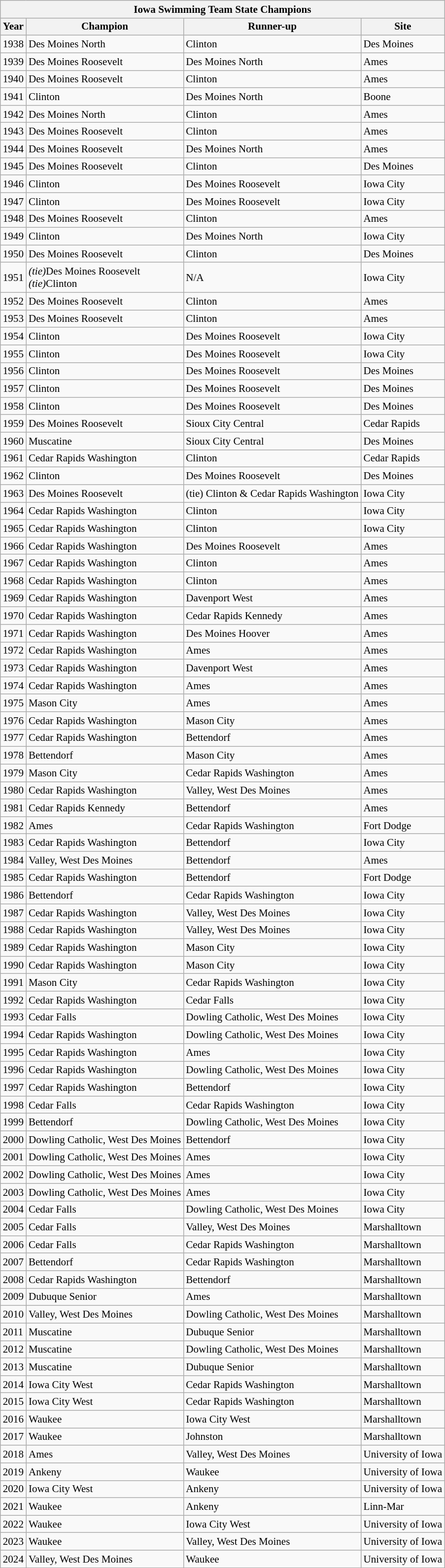<table class="wikitable collapsible collapsed" style="font-size:88%; min-width:40em">
<tr>
<th colspan=4>Iowa Swimming Team State Champions</th>
</tr>
<tr>
<th>Year</th>
<th>Champion</th>
<th>Runner-up</th>
<th>Site</th>
</tr>
<tr>
<td>1938</td>
<td>Des Moines North</td>
<td>Clinton</td>
<td>Des Moines</td>
</tr>
<tr>
<td>1939</td>
<td>Des Moines Roosevelt</td>
<td>Des Moines North</td>
<td>Ames</td>
</tr>
<tr>
<td>1940</td>
<td>Des Moines Roosevelt</td>
<td>Clinton</td>
<td>Ames</td>
</tr>
<tr>
<td>1941</td>
<td>Clinton</td>
<td>Des Moines North</td>
<td>Boone</td>
</tr>
<tr>
<td>1942</td>
<td>Des Moines North</td>
<td>Clinton</td>
<td>Ames</td>
</tr>
<tr>
<td>1943</td>
<td>Des Moines Roosevelt</td>
<td>Clinton</td>
<td>Ames</td>
</tr>
<tr>
<td>1944</td>
<td>Des Moines Roosevelt</td>
<td>Des Moines North</td>
<td>Ames</td>
</tr>
<tr>
<td>1945</td>
<td>Des Moines Roosevelt</td>
<td>Clinton</td>
<td>Des Moines</td>
</tr>
<tr>
<td>1946</td>
<td>Clinton</td>
<td>Des Moines Roosevelt</td>
<td>Iowa City</td>
</tr>
<tr>
<td>1947</td>
<td>Clinton</td>
<td>Des Moines Roosevelt</td>
<td>Iowa City</td>
</tr>
<tr>
<td>1948</td>
<td>Des Moines Roosevelt</td>
<td>Clinton</td>
<td>Ames</td>
</tr>
<tr>
<td>1949</td>
<td>Clinton</td>
<td>Des Moines North</td>
<td>Iowa City</td>
</tr>
<tr>
<td>1950</td>
<td>Des Moines Roosevelt</td>
<td>Clinton</td>
<td>Des Moines</td>
</tr>
<tr>
<td>1951</td>
<td><em>(tie)</em>Des Moines Roosevelt<br><em>(tie)</em>Clinton</td>
<td>N/A</td>
<td>Iowa City</td>
</tr>
<tr>
<td>1952</td>
<td>Des Moines Roosevelt</td>
<td>Clinton</td>
<td>Ames</td>
</tr>
<tr>
<td>1953</td>
<td>Des Moines Roosevelt</td>
<td>Clinton</td>
<td>Ames</td>
</tr>
<tr>
<td>1954</td>
<td>Clinton</td>
<td>Des Moines Roosevelt</td>
<td>Iowa City</td>
</tr>
<tr>
<td>1955</td>
<td>Clinton</td>
<td>Des Moines Roosevelt</td>
<td>Iowa City</td>
</tr>
<tr>
<td>1956</td>
<td>Clinton</td>
<td>Des Moines Roosevelt</td>
<td>Des Moines</td>
</tr>
<tr>
<td>1957</td>
<td>Clinton</td>
<td>Des Moines Roosevelt</td>
<td>Des Moines</td>
</tr>
<tr>
<td>1958</td>
<td>Clinton</td>
<td>Des Moines Roosevelt</td>
<td>Des Moines</td>
</tr>
<tr>
<td>1959</td>
<td>Des Moines Roosevelt</td>
<td>Sioux City Central</td>
<td>Cedar Rapids</td>
</tr>
<tr>
<td>1960</td>
<td>Muscatine</td>
<td>Sioux City Central</td>
<td>Des Moines</td>
</tr>
<tr>
<td>1961</td>
<td>Cedar Rapids Washington</td>
<td>Clinton</td>
<td>Cedar Rapids</td>
</tr>
<tr>
<td>1962</td>
<td>Clinton</td>
<td>Des Moines Roosevelt</td>
<td>Des Moines</td>
</tr>
<tr>
<td>1963</td>
<td>Des Moines Roosevelt</td>
<td>(tie) Clinton & Cedar Rapids Washington</td>
<td>Iowa City</td>
</tr>
<tr>
<td>1964</td>
<td>Cedar Rapids Washington</td>
<td>Clinton</td>
<td>Iowa City</td>
</tr>
<tr>
<td>1965</td>
<td>Cedar Rapids Washington</td>
<td>Clinton</td>
<td>Iowa City</td>
</tr>
<tr>
<td>1966</td>
<td>Cedar Rapids Washington</td>
<td>Des Moines Roosevelt</td>
<td>Ames</td>
</tr>
<tr>
<td>1967</td>
<td>Cedar Rapids Washington</td>
<td>Clinton</td>
<td>Ames</td>
</tr>
<tr>
<td>1968</td>
<td>Cedar Rapids Washington</td>
<td>Clinton</td>
<td>Ames</td>
</tr>
<tr>
<td>1969</td>
<td>Cedar Rapids Washington</td>
<td>Davenport West</td>
<td>Ames</td>
</tr>
<tr>
<td>1970</td>
<td>Cedar Rapids Washington</td>
<td>Cedar Rapids Kennedy</td>
<td>Ames</td>
</tr>
<tr>
<td>1971</td>
<td>Cedar Rapids Washington</td>
<td>Des Moines Hoover</td>
<td>Ames</td>
</tr>
<tr>
<td>1972</td>
<td>Cedar Rapids Washington</td>
<td>Ames</td>
<td>Ames</td>
</tr>
<tr>
<td>1973</td>
<td>Cedar Rapids Washington</td>
<td>Davenport West</td>
<td>Ames</td>
</tr>
<tr>
<td>1974</td>
<td>Cedar Rapids Washington</td>
<td>Ames</td>
<td>Ames</td>
</tr>
<tr>
<td>1975</td>
<td>Mason City</td>
<td>Ames</td>
<td>Ames</td>
</tr>
<tr>
<td>1976</td>
<td>Cedar Rapids Washington</td>
<td>Mason City</td>
<td>Ames</td>
</tr>
<tr>
<td>1977</td>
<td>Cedar Rapids Washington</td>
<td>Bettendorf</td>
<td>Ames</td>
</tr>
<tr>
<td>1978</td>
<td>Bettendorf</td>
<td>Mason City</td>
<td>Ames</td>
</tr>
<tr>
<td>1979</td>
<td>Mason City</td>
<td>Cedar Rapids Washington</td>
<td>Ames</td>
</tr>
<tr>
<td>1980</td>
<td>Cedar Rapids Washington</td>
<td>Valley, West Des Moines</td>
<td>Ames</td>
</tr>
<tr>
<td>1981</td>
<td>Cedar Rapids Kennedy</td>
<td>Bettendorf</td>
<td>Ames</td>
</tr>
<tr>
<td>1982</td>
<td>Ames</td>
<td>Cedar Rapids Washington</td>
<td>Fort Dodge</td>
</tr>
<tr>
<td>1983</td>
<td>Cedar Rapids Washington</td>
<td>Bettendorf</td>
<td>Iowa City</td>
</tr>
<tr>
<td>1984</td>
<td>Valley, West Des Moines</td>
<td>Bettendorf</td>
<td>Ames</td>
</tr>
<tr>
<td>1985</td>
<td>Cedar Rapids Washington</td>
<td>Bettendorf</td>
<td>Fort Dodge</td>
</tr>
<tr>
<td>1986</td>
<td>Bettendorf</td>
<td>Cedar Rapids Washington</td>
<td>Iowa City</td>
</tr>
<tr>
<td>1987</td>
<td>Cedar Rapids Washington</td>
<td>Valley, West Des Moines</td>
<td>Iowa City</td>
</tr>
<tr>
<td>1988</td>
<td>Cedar Rapids Washington</td>
<td>Valley, West Des Moines</td>
<td>Iowa City</td>
</tr>
<tr>
<td>1989</td>
<td>Cedar Rapids Washington</td>
<td>Mason City</td>
<td>Iowa City</td>
</tr>
<tr>
<td>1990</td>
<td>Cedar Rapids Washington</td>
<td>Mason City</td>
<td>Iowa City</td>
</tr>
<tr>
<td>1991</td>
<td>Mason City</td>
<td>Cedar Rapids Washington</td>
<td>Iowa City</td>
</tr>
<tr>
<td>1992</td>
<td>Cedar Rapids Washington</td>
<td>Cedar Falls</td>
<td>Iowa City</td>
</tr>
<tr>
<td>1993</td>
<td>Cedar Falls</td>
<td>Dowling Catholic, West Des Moines</td>
<td>Iowa City</td>
</tr>
<tr>
<td>1994</td>
<td>Cedar Rapids Washington</td>
<td>Dowling Catholic, West Des Moines</td>
<td>Iowa City</td>
</tr>
<tr>
<td>1995</td>
<td>Cedar Rapids Washington</td>
<td>Ames</td>
<td>Iowa City</td>
</tr>
<tr>
<td>1996</td>
<td>Cedar Rapids Washington</td>
<td>Dowling Catholic, West Des Moines</td>
<td>Iowa City</td>
</tr>
<tr>
<td>1997</td>
<td>Cedar Rapids Washington</td>
<td>Bettendorf</td>
<td>Iowa City</td>
</tr>
<tr>
<td>1998</td>
<td>Cedar Falls</td>
<td>Cedar Rapids Washington</td>
<td>Iowa City</td>
</tr>
<tr>
<td>1999</td>
<td>Bettendorf</td>
<td>Dowling Catholic, West Des Moines</td>
<td>Iowa City</td>
</tr>
<tr>
<td>2000</td>
<td>Dowling Catholic, West Des Moines</td>
<td>Bettendorf</td>
<td>Iowa City</td>
</tr>
<tr>
<td>2001</td>
<td>Dowling Catholic, West Des Moines</td>
<td>Ames</td>
<td>Iowa City</td>
</tr>
<tr>
<td>2002</td>
<td>Dowling Catholic, West Des Moines</td>
<td>Ames</td>
<td>Iowa City</td>
</tr>
<tr>
<td>2003</td>
<td>Dowling Catholic, West Des Moines</td>
<td>Ames</td>
<td>Iowa City</td>
</tr>
<tr>
<td>2004</td>
<td>Cedar Falls</td>
<td>Dowling Catholic, West Des Moines</td>
<td>Iowa City</td>
</tr>
<tr>
<td>2005</td>
<td>Cedar Falls</td>
<td>Valley, West Des Moines</td>
<td>Marshalltown</td>
</tr>
<tr>
<td>2006</td>
<td>Cedar Falls</td>
<td>Cedar Rapids Washington</td>
<td>Marshalltown</td>
</tr>
<tr>
<td>2007</td>
<td>Bettendorf</td>
<td>Cedar Rapids Washington</td>
<td>Marshalltown</td>
</tr>
<tr>
<td>2008</td>
<td>Cedar Rapids Washington</td>
<td>Bettendorf</td>
<td>Marshalltown</td>
</tr>
<tr>
<td>2009</td>
<td>Dubuque Senior</td>
<td>Ames</td>
<td>Marshalltown</td>
</tr>
<tr>
<td>2010</td>
<td>Valley, West Des Moines</td>
<td>Dowling Catholic, West Des Moines</td>
<td>Marshalltown</td>
</tr>
<tr>
<td>2011</td>
<td>Muscatine</td>
<td>Dubuque Senior</td>
<td>Marshalltown</td>
</tr>
<tr>
<td>2012</td>
<td>Muscatine</td>
<td>Dowling Catholic, West Des Moines</td>
<td>Marshalltown</td>
</tr>
<tr>
<td>2013</td>
<td>Muscatine</td>
<td>Dubuque Senior</td>
<td>Marshalltown</td>
</tr>
<tr>
<td>2014</td>
<td>Iowa City West</td>
<td>Cedar Rapids Washington</td>
<td>Marshalltown</td>
</tr>
<tr>
<td>2015</td>
<td>Iowa City West</td>
<td>Cedar Rapids Washington</td>
<td>Marshalltown</td>
</tr>
<tr>
<td>2016</td>
<td>Waukee</td>
<td>Iowa City West</td>
<td>Marshalltown</td>
</tr>
<tr>
<td>2017</td>
<td>Waukee</td>
<td>Johnston</td>
<td>Marshalltown</td>
</tr>
<tr>
<td>2018</td>
<td>Ames</td>
<td>Valley, West Des Moines</td>
<td>University of Iowa</td>
</tr>
<tr>
<td>2019</td>
<td>Ankeny</td>
<td>Waukee</td>
<td>University of Iowa</td>
</tr>
<tr>
<td>2020</td>
<td>Iowa City West</td>
<td>Ankeny</td>
<td>University of Iowa</td>
</tr>
<tr>
<td>2021</td>
<td>Waukee</td>
<td>Ankeny</td>
<td>Linn-Mar</td>
</tr>
<tr>
<td>2022</td>
<td>Waukee</td>
<td>Iowa City West</td>
<td>University of Iowa</td>
</tr>
<tr>
<td>2023</td>
<td>Waukee</td>
<td>Valley, West Des Moines</td>
<td>University of Iowa</td>
</tr>
<tr>
<td>2024</td>
<td>Valley, West Des Moines</td>
<td>Waukee</td>
<td>University of Iowa</td>
</tr>
</table>
